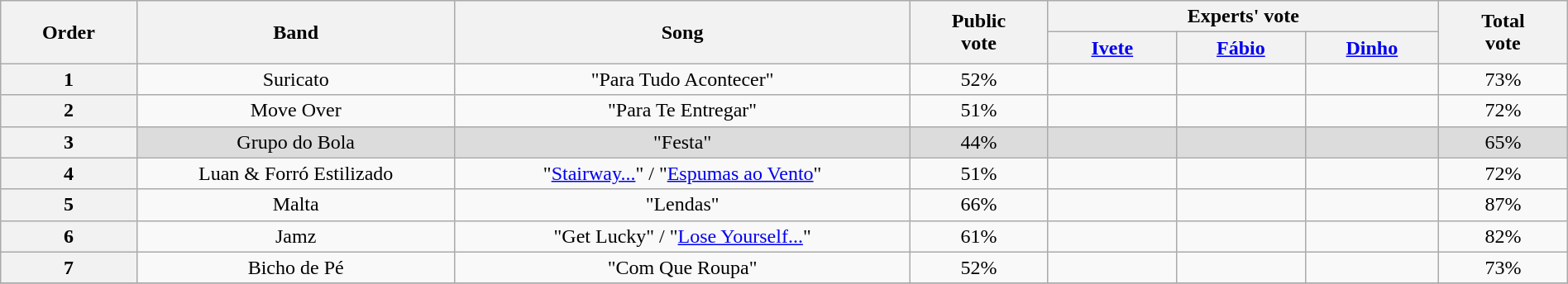<table class="wikitable" style="text-align: center;width:100%;">
<tr>
<th width="010" rowspan=2>Order</th>
<th width="110" rowspan=2>Band</th>
<th width="160" rowspan=2>Song</th>
<th width="040" rowspan=2>Public<br>vote</th>
<th width="120" colspan=3>Experts' vote</th>
<th width="040" rowspan=2>Total<br>vote</th>
</tr>
<tr>
<th width="40"><a href='#'>Ivete</a></th>
<th width="40"><a href='#'>Fábio</a></th>
<th width="40"><a href='#'>Dinho</a></th>
</tr>
<tr>
<th>1</th>
<td>Suricato</td>
<td>"Para Tudo Acontecer"</td>
<td>52%</td>
<td></td>
<td></td>
<td></td>
<td>73%</td>
</tr>
<tr>
<th>2</th>
<td>Move Over</td>
<td>"Para Te Entregar"</td>
<td>51%</td>
<td></td>
<td></td>
<td></td>
<td>72%</td>
</tr>
<tr>
<th>3</th>
<td bgcolor="DCDCDC">Grupo do Bola</td>
<td bgcolor="DCDCDC">"Festa"</td>
<td bgcolor="DCDCDC">44%</td>
<td bgcolor="DCDCDC"></td>
<td bgcolor="DCDCDC"></td>
<td bgcolor="DCDCDC"></td>
<td bgcolor="DCDCDC">65%</td>
</tr>
<tr>
<th>4</th>
<td>Luan & Forró Estilizado</td>
<td>"<a href='#'>Stairway...</a>" / "<a href='#'>Espumas ao Vento</a>"</td>
<td>51%</td>
<td></td>
<td></td>
<td></td>
<td>72%</td>
</tr>
<tr>
<th>5</th>
<td>Malta</td>
<td>"Lendas"</td>
<td>66%</td>
<td></td>
<td></td>
<td></td>
<td>87%</td>
</tr>
<tr>
<th>6</th>
<td>Jamz</td>
<td>"Get Lucky" / "<a href='#'>Lose Yourself...</a>"</td>
<td>61%</td>
<td></td>
<td></td>
<td></td>
<td>82%</td>
</tr>
<tr>
<th>7</th>
<td>Bicho de Pé</td>
<td>"Com Que Roupa"</td>
<td>52%</td>
<td></td>
<td></td>
<td></td>
<td>73%</td>
</tr>
<tr>
</tr>
</table>
